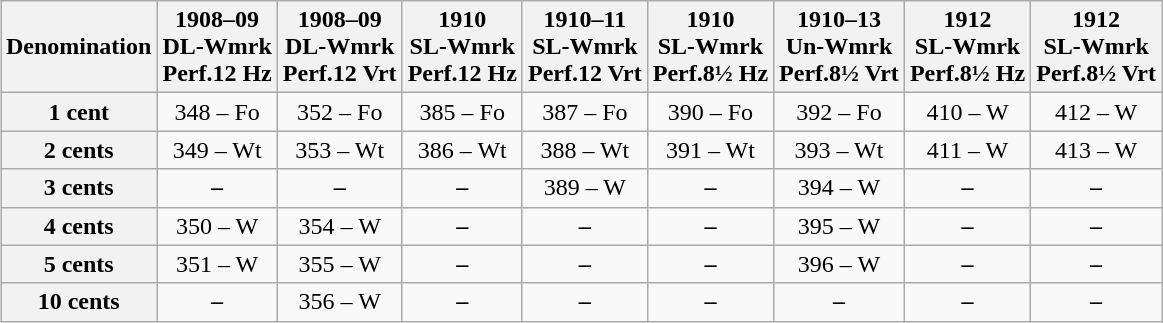<table class="wikitable" style="margin:1em auto; text-align:center;">
<tr>
<th>Denomination</th>
<th>1908–09<br>DL-Wmrk<br>Perf.12 Hz</th>
<th>1908–09<br>DL-Wmrk<br>Perf.12 Vrt</th>
<th>1910<br>SL-Wmrk<br>Perf.12 Hz</th>
<th>1910–11<br>SL-Wmrk<br>Perf.12 Vrt</th>
<th>1910<br>SL-Wmrk<br>Perf.8½ Hz</th>
<th>1910–13<br>Un-Wmrk<br>Perf.8½ Vrt</th>
<th>1912<br>SL-Wmrk<br>Perf.8½ Hz</th>
<th>1912<br>SL-Wmrk<br>Perf.8½ Vrt</th>
</tr>
<tr>
<th>1 cent</th>
<td>348 – Fo</td>
<td>352 – Fo</td>
<td>385 – Fo</td>
<td>387 – Fo</td>
<td>390 – Fo</td>
<td>392 – Fo</td>
<td>410 – W</td>
<td>412 – W</td>
</tr>
<tr>
<th>2 cents</th>
<td>349 – Wt</td>
<td>353 – Wt</td>
<td>386 – Wt</td>
<td>388 – Wt</td>
<td>391 – Wt</td>
<td>393 – Wt</td>
<td>411 – W</td>
<td>413 – W</td>
</tr>
<tr>
<th>3 cents</th>
<td><strong>–</strong></td>
<td><strong>–</strong></td>
<td><strong>–</strong></td>
<td>389 – W</td>
<td><strong>–</strong></td>
<td>394 – W</td>
<td><strong>–</strong></td>
<td><strong>–</strong></td>
</tr>
<tr>
<th>4 cents</th>
<td>350 – W</td>
<td>354 – W</td>
<td><strong>–</strong></td>
<td><strong>–</strong></td>
<td><strong>–</strong></td>
<td>395 – W</td>
<td><strong>–</strong></td>
<td><strong>–</strong></td>
</tr>
<tr>
<th>5 cents</th>
<td>351 – W</td>
<td>355 – W</td>
<td><strong>–</strong></td>
<td><strong>–</strong></td>
<td><strong>–</strong></td>
<td>396 – W</td>
<td><strong>–</strong></td>
<td><strong>–</strong></td>
</tr>
<tr>
<th>10 cents</th>
<td><strong>–</strong></td>
<td>356 – W</td>
<td><strong>–</strong></td>
<td><strong>–</strong></td>
<td><strong>–</strong></td>
<td><strong>–</strong></td>
<td><strong>–</strong></td>
<td><strong>–</strong></td>
</tr>
</table>
